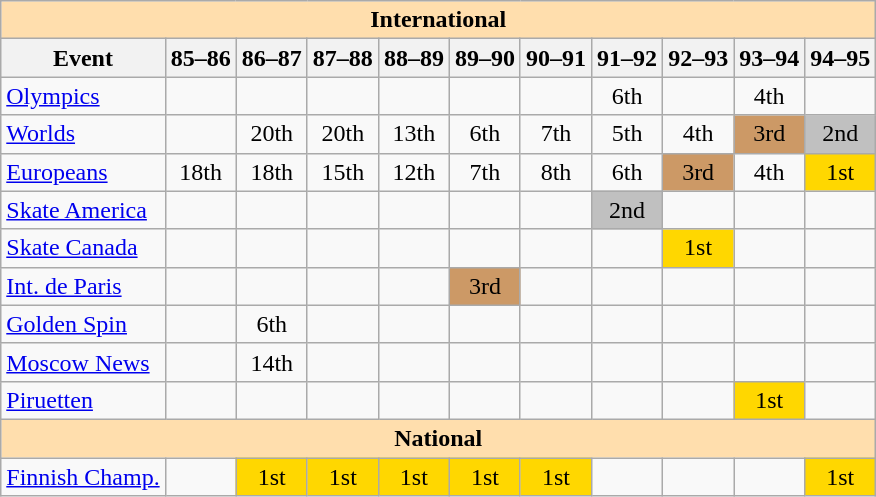<table class="wikitable" style="text-align:center">
<tr>
<th style="background-color: #ffdead; " colspan=11 align=center>International</th>
</tr>
<tr>
<th>Event</th>
<th>85–86</th>
<th>86–87</th>
<th>87–88</th>
<th>88–89</th>
<th>89–90</th>
<th>90–91</th>
<th>91–92</th>
<th>92–93</th>
<th>93–94</th>
<th>94–95</th>
</tr>
<tr>
<td align=left><a href='#'>Olympics</a></td>
<td></td>
<td></td>
<td></td>
<td></td>
<td></td>
<td></td>
<td>6th</td>
<td></td>
<td>4th</td>
<td></td>
</tr>
<tr>
<td align=left><a href='#'>Worlds</a></td>
<td></td>
<td>20th</td>
<td>20th</td>
<td>13th</td>
<td>6th</td>
<td>7th</td>
<td>5th</td>
<td>4th</td>
<td bgcolor=cc9966>3rd</td>
<td bgcolor=silver>2nd</td>
</tr>
<tr>
<td align=left><a href='#'>Europeans</a></td>
<td>18th</td>
<td>18th</td>
<td>15th</td>
<td>12th</td>
<td>7th</td>
<td>8th</td>
<td>6th</td>
<td bgcolor=cc9966>3rd</td>
<td>4th</td>
<td bgcolor=gold>1st</td>
</tr>
<tr>
<td align=left><a href='#'>Skate America</a></td>
<td></td>
<td></td>
<td></td>
<td></td>
<td></td>
<td></td>
<td bgcolor=silver>2nd</td>
<td></td>
<td></td>
<td></td>
</tr>
<tr>
<td align=left><a href='#'>Skate Canada</a></td>
<td></td>
<td></td>
<td></td>
<td></td>
<td></td>
<td></td>
<td></td>
<td bgcolor=gold>1st</td>
<td></td>
<td></td>
</tr>
<tr>
<td align=left><a href='#'>Int. de Paris</a></td>
<td></td>
<td></td>
<td></td>
<td></td>
<td bgcolor=cc9966>3rd</td>
<td></td>
<td></td>
<td></td>
<td></td>
<td></td>
</tr>
<tr>
<td align=left><a href='#'>Golden Spin</a></td>
<td></td>
<td>6th</td>
<td></td>
<td></td>
<td></td>
<td></td>
<td></td>
<td></td>
<td></td>
<td></td>
</tr>
<tr>
<td align=left><a href='#'>Moscow News</a></td>
<td></td>
<td>14th</td>
<td></td>
<td></td>
<td></td>
<td></td>
<td></td>
<td></td>
<td></td>
<td></td>
</tr>
<tr>
<td align=left><a href='#'>Piruetten</a></td>
<td></td>
<td></td>
<td></td>
<td></td>
<td></td>
<td></td>
<td></td>
<td></td>
<td bgcolor=gold>1st</td>
<td></td>
</tr>
<tr>
<th style="background-color: #ffdead; " colspan=11 align=center>National</th>
</tr>
<tr>
<td align=left><a href='#'>Finnish Champ.</a></td>
<td></td>
<td bgcolor=gold>1st</td>
<td bgcolor=gold>1st</td>
<td bgcolor=gold>1st</td>
<td bgcolor=gold>1st</td>
<td bgcolor=gold>1st</td>
<td></td>
<td></td>
<td></td>
<td bgcolor=gold>1st</td>
</tr>
</table>
